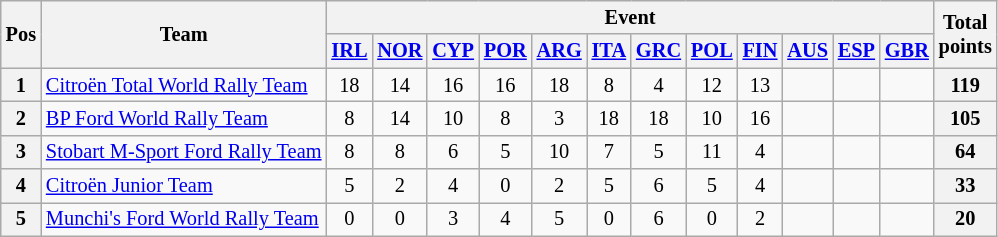<table class="wikitable" style="text-align:center; font-size:85%;">
<tr>
<th rowspan=2>Pos</th>
<th rowspan=2>Team</th>
<th colspan=12>Event</th>
<th rowspan=2>Total<br>points</th>
</tr>
<tr valign="top">
<th><a href='#'>IRL</a><br></th>
<th><a href='#'>NOR</a><br></th>
<th><a href='#'>CYP</a><br></th>
<th><a href='#'>POR</a><br></th>
<th><a href='#'>ARG</a><br></th>
<th><a href='#'>ITA</a><br></th>
<th><a href='#'>GRC</a><br></th>
<th><a href='#'>POL</a><br></th>
<th><a href='#'>FIN</a><br></th>
<th><a href='#'>AUS</a><br></th>
<th><a href='#'>ESP</a><br></th>
<th><a href='#'>GBR</a><br></th>
</tr>
<tr>
<th>1</th>
<td align="left"> <a href='#'>Citroën Total World Rally Team</a></td>
<td>18</td>
<td>14</td>
<td>16</td>
<td>16</td>
<td>18</td>
<td>8</td>
<td>4</td>
<td>12</td>
<td>13</td>
<td></td>
<td></td>
<td></td>
<th>119</th>
</tr>
<tr>
<th>2</th>
<td align="left"> <a href='#'>BP Ford World Rally Team</a></td>
<td>8</td>
<td>14</td>
<td>10</td>
<td>8</td>
<td>3</td>
<td>18</td>
<td>18</td>
<td>10</td>
<td>16</td>
<td></td>
<td></td>
<td></td>
<th>105</th>
</tr>
<tr>
<th>3</th>
<td align="left"> <a href='#'>Stobart M-Sport Ford Rally Team</a></td>
<td>8</td>
<td>8</td>
<td>6</td>
<td>5</td>
<td>10</td>
<td>7</td>
<td>5</td>
<td>11</td>
<td>4</td>
<td></td>
<td></td>
<td></td>
<th>64</th>
</tr>
<tr>
<th>4</th>
<td align="left"> <a href='#'>Citroën Junior Team</a></td>
<td>5</td>
<td>2</td>
<td>4</td>
<td>0</td>
<td>2</td>
<td>5</td>
<td>6</td>
<td>5</td>
<td>4</td>
<td></td>
<td></td>
<td></td>
<th>33</th>
</tr>
<tr>
<th>5</th>
<td align="left"> <a href='#'>Munchi's Ford World Rally Team</a></td>
<td>0</td>
<td>0</td>
<td>3</td>
<td>4</td>
<td>5</td>
<td>0</td>
<td>6</td>
<td>0</td>
<td>2</td>
<td></td>
<td></td>
<td></td>
<th>20</th>
</tr>
</table>
